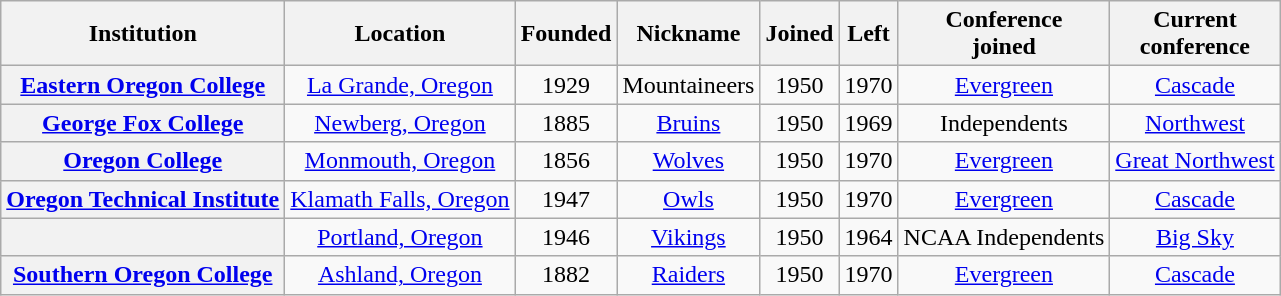<table class="wikitable sortable" style="text-align:center">
<tr>
<th>Institution</th>
<th>Location</th>
<th>Founded</th>
<th>Nickname</th>
<th>Joined</th>
<th>Left</th>
<th>Conference<br>joined</th>
<th>Current<br>conference</th>
</tr>
<tr>
<th><a href='#'>Eastern Oregon College</a></th>
<td><a href='#'>La Grande, Oregon</a></td>
<td>1929</td>
<td>Mountaineers</td>
<td>1950</td>
<td>1970</td>
<td><a href='#'>Evergreen</a></td>
<td><a href='#'>Cascade</a></td>
</tr>
<tr>
<th><a href='#'>George Fox College</a></th>
<td><a href='#'>Newberg, Oregon</a></td>
<td>1885</td>
<td><a href='#'>Bruins</a></td>
<td>1950</td>
<td>1969</td>
<td>Independents</td>
<td><a href='#'>Northwest</a></td>
</tr>
<tr>
<th><a href='#'>Oregon College</a></th>
<td><a href='#'>Monmouth, Oregon</a></td>
<td>1856</td>
<td><a href='#'>Wolves</a></td>
<td>1950</td>
<td>1970</td>
<td><a href='#'>Evergreen</a></td>
<td><a href='#'>Great Northwest</a></td>
</tr>
<tr>
<th><a href='#'>Oregon Technical Institute</a></th>
<td><a href='#'>Klamath Falls, Oregon</a></td>
<td>1947</td>
<td><a href='#'>Owls</a></td>
<td>1950</td>
<td>1970</td>
<td><a href='#'>Evergreen</a></td>
<td><a href='#'>Cascade</a></td>
</tr>
<tr>
<th></th>
<td><a href='#'>Portland, Oregon</a></td>
<td>1946</td>
<td><a href='#'>Vikings</a></td>
<td>1950</td>
<td>1964</td>
<td>NCAA Independents</td>
<td><a href='#'>Big Sky</a></td>
</tr>
<tr>
<th><a href='#'>Southern Oregon College</a></th>
<td><a href='#'>Ashland, Oregon</a></td>
<td>1882</td>
<td><a href='#'>Raiders</a></td>
<td>1950</td>
<td>1970</td>
<td><a href='#'>Evergreen</a></td>
<td><a href='#'>Cascade</a></td>
</tr>
</table>
